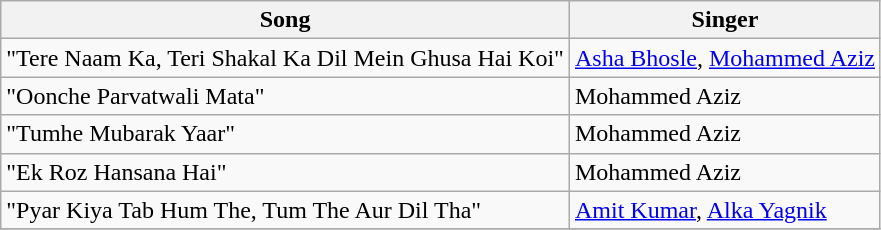<table class="wikitable">
<tr>
<th>Song</th>
<th>Singer</th>
</tr>
<tr>
<td>"Tere Naam Ka, Teri Shakal Ka Dil Mein Ghusa Hai Koi"</td>
<td><a href='#'>Asha Bhosle</a>, <a href='#'>Mohammed Aziz</a></td>
</tr>
<tr>
<td>"Oonche Parvatwali Mata"</td>
<td>Mohammed Aziz</td>
</tr>
<tr>
<td>"Tumhe Mubarak Yaar"</td>
<td>Mohammed Aziz</td>
</tr>
<tr>
<td>"Ek Roz Hansana Hai"</td>
<td>Mohammed Aziz</td>
</tr>
<tr>
<td>"Pyar Kiya Tab Hum The, Tum The Aur Dil Tha"</td>
<td><a href='#'>Amit Kumar</a>, <a href='#'>Alka Yagnik</a></td>
</tr>
<tr>
</tr>
</table>
